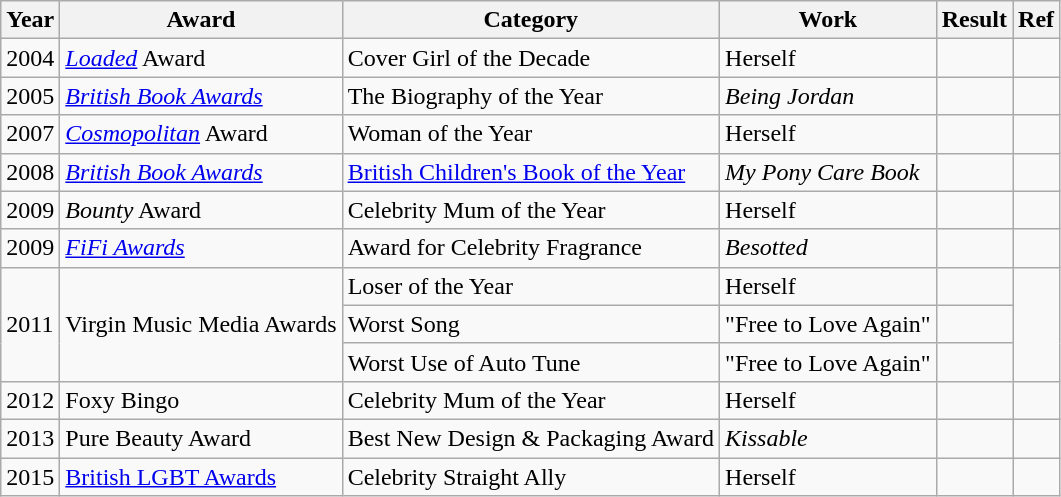<table class="wikitable">
<tr>
<th>Year</th>
<th>Award</th>
<th>Category</th>
<th>Work</th>
<th>Result</th>
<th>Ref</th>
</tr>
<tr>
<td>2004</td>
<td><em><a href='#'>Loaded</a></em> Award</td>
<td>Cover Girl of the Decade</td>
<td>Herself</td>
<td></td>
<td></td>
</tr>
<tr>
<td>2005</td>
<td><em><a href='#'>British Book Awards</a></em></td>
<td>The Biography of the Year</td>
<td><em>Being Jordan</em></td>
<td></td>
<td></td>
</tr>
<tr>
<td>2007</td>
<td><em><a href='#'>Cosmopolitan</a></em> Award</td>
<td>Woman of the Year</td>
<td>Herself</td>
<td></td>
<td></td>
</tr>
<tr>
<td>2008</td>
<td><em><a href='#'>British Book Awards</a></em></td>
<td><a href='#'>British Children's Book of the Year</a></td>
<td><em>My Pony Care Book</em></td>
<td></td>
<td></td>
</tr>
<tr>
<td>2009</td>
<td><em>Bounty</em> Award</td>
<td>Celebrity Mum of the Year</td>
<td>Herself</td>
<td></td>
<td></td>
</tr>
<tr>
<td>2009</td>
<td><em><a href='#'>FiFi Awards</a></em></td>
<td>Award for Celebrity Fragrance</td>
<td><em>Besotted</em></td>
<td></td>
<td></td>
</tr>
<tr>
<td rowspan="3">2011</td>
<td rowspan="3">Virgin Music Media Awards</td>
<td>Loser of the Year</td>
<td>Herself</td>
<td></td>
<td rowspan="3"></td>
</tr>
<tr>
<td>Worst Song</td>
<td>"Free to Love Again"</td>
<td></td>
</tr>
<tr>
<td>Worst Use of Auto Tune</td>
<td>"Free to Love Again"</td>
<td></td>
</tr>
<tr>
<td>2012</td>
<td>Foxy Bingo</td>
<td>Celebrity Mum of the Year</td>
<td>Herself</td>
<td></td>
<td></td>
</tr>
<tr>
<td>2013</td>
<td>Pure Beauty Award</td>
<td>Best New Design & Packaging Award</td>
<td><em>Kissable</em></td>
<td></td>
<td></td>
</tr>
<tr>
<td>2015</td>
<td><a href='#'>British LGBT Awards</a></td>
<td>Celebrity Straight Ally</td>
<td>Herself</td>
<td></td>
<td></td>
</tr>
</table>
